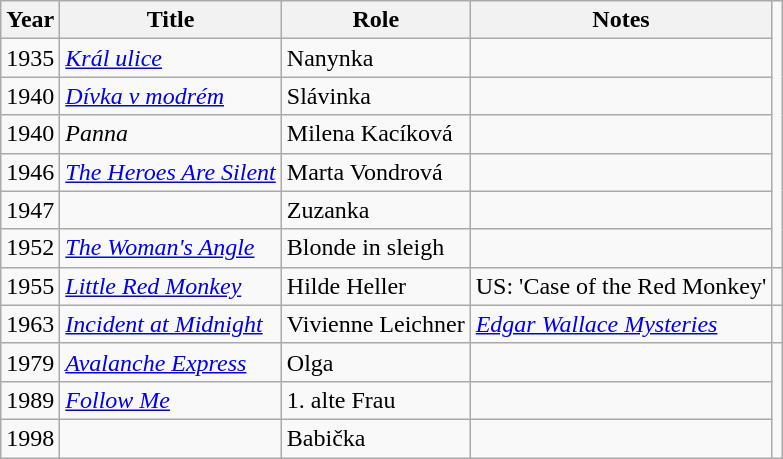<table class="wikitable sortable">
<tr>
<th>Year</th>
<th>Title</th>
<th>Role</th>
<th class="unsortable">Notes</th>
</tr>
<tr>
<td>1935</td>
<td><em><a href='#'>Král ulice</a></em></td>
<td>Nanynka</td>
<td></td>
</tr>
<tr>
<td>1940</td>
<td><em><a href='#'>Dívka v modrém</a></em></td>
<td>Slávinka</td>
<td></td>
</tr>
<tr>
<td>1940</td>
<td><em>Panna</em></td>
<td>Milena Kacíková</td>
<td></td>
</tr>
<tr>
<td>1946</td>
<td><em><a href='#'>The Heroes Are Silent</a></em></td>
<td>Marta Vondrová</td>
<td></td>
</tr>
<tr>
<td>1947</td>
<td><em></em></td>
<td>Zuzanka</td>
<td></td>
</tr>
<tr>
<td>1952</td>
<td><em><a href='#'>The Woman's Angle</a></em></td>
<td>Blonde in sleigh</td>
<td></td>
</tr>
<tr>
<td>1955</td>
<td><em><a href='#'>Little Red Monkey</a></em></td>
<td>Hilde Heller</td>
<td>US: 'Case of the Red Monkey'</td>
<td></td>
</tr>
<tr>
<td>1963</td>
<td><em><a href='#'>Incident at Midnight</a></em></td>
<td>Vivienne Leichner</td>
<td><em><a href='#'>Edgar Wallace Mysteries</a></em></td>
<td></td>
</tr>
<tr>
<td>1979</td>
<td><em><a href='#'>Avalanche Express</a></em></td>
<td>Olga</td>
<td></td>
</tr>
<tr>
<td>1989</td>
<td><em><a href='#'>Follow Me</a></em></td>
<td>1. alte Frau</td>
<td></td>
</tr>
<tr>
<td>1998</td>
<td><em></em></td>
<td>Babička</td>
<td></td>
</tr>
</table>
